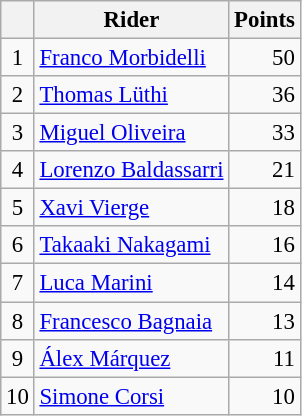<table class="wikitable" style="font-size: 95%;">
<tr>
<th></th>
<th>Rider</th>
<th>Points</th>
</tr>
<tr>
<td align=center>1</td>
<td> <a href='#'>Franco Morbidelli</a></td>
<td align=right>50</td>
</tr>
<tr>
<td align=center>2</td>
<td> <a href='#'>Thomas Lüthi</a></td>
<td align=right>36</td>
</tr>
<tr>
<td align=center>3</td>
<td> <a href='#'>Miguel Oliveira</a></td>
<td align=right>33</td>
</tr>
<tr>
<td align=center>4</td>
<td> <a href='#'>Lorenzo Baldassarri</a></td>
<td align=right>21</td>
</tr>
<tr>
<td align=center>5</td>
<td> <a href='#'>Xavi Vierge</a></td>
<td align=right>18</td>
</tr>
<tr>
<td align=center>6</td>
<td> <a href='#'>Takaaki Nakagami</a></td>
<td align=right>16</td>
</tr>
<tr>
<td align=center>7</td>
<td> <a href='#'>Luca Marini</a></td>
<td align=right>14</td>
</tr>
<tr>
<td align=center>8</td>
<td> <a href='#'>Francesco Bagnaia</a></td>
<td align=right>13</td>
</tr>
<tr>
<td align=center>9</td>
<td> <a href='#'>Álex Márquez</a></td>
<td align=right>11</td>
</tr>
<tr>
<td align=center>10</td>
<td> <a href='#'>Simone Corsi</a></td>
<td align=right>10</td>
</tr>
</table>
